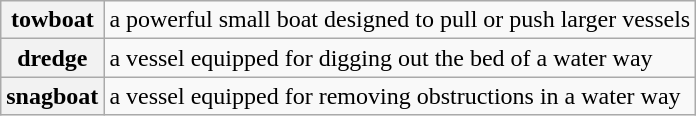<table class="wikitable">
<tr>
<th>towboat</th>
<td>a powerful small boat designed to pull or push larger vessels</td>
</tr>
<tr>
<th>dredge</th>
<td>a vessel equipped for digging out the bed of a water way</td>
</tr>
<tr>
<th>snagboat</th>
<td>a vessel equipped for removing obstructions in a water way</td>
</tr>
</table>
